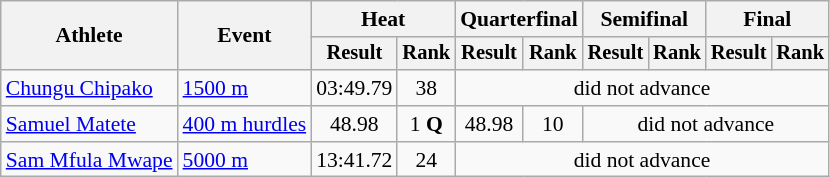<table class="wikitable" style="font-size:90%">
<tr>
<th rowspan="2">Athlete</th>
<th rowspan="2">Event</th>
<th colspan="2">Heat</th>
<th colspan="2">Quarterfinal</th>
<th colspan="2">Semifinal</th>
<th colspan="2">Final</th>
</tr>
<tr style="font-size:95%">
<th>Result</th>
<th>Rank</th>
<th>Result</th>
<th>Rank</th>
<th>Result</th>
<th>Rank</th>
<th>Result</th>
<th>Rank</th>
</tr>
<tr align=center>
<td align=left><a href='#'>Chungu Chipako</a></td>
<td align=left><a href='#'>1500 m</a></td>
<td>03:49.79</td>
<td>38</td>
<td colspan=6>did not advance</td>
</tr>
<tr align=center>
<td align=left><a href='#'>Samuel Matete</a></td>
<td align=left><a href='#'>400 m hurdles</a></td>
<td>48.98</td>
<td>1 <strong>Q</strong></td>
<td>48.98</td>
<td>10</td>
<td colspan=4>did not advance</td>
</tr>
<tr align=center>
<td align=left><a href='#'>Sam Mfula Mwape</a></td>
<td align=left><a href='#'>5000 m</a></td>
<td>13:41.72</td>
<td>24</td>
<td colspan=6>did not advance</td>
</tr>
</table>
